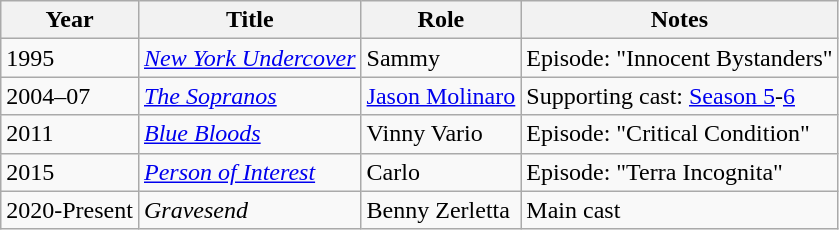<table class="wikitable sortable">
<tr>
<th>Year</th>
<th>Title</th>
<th>Role</th>
<th class="unsortable">Notes</th>
</tr>
<tr>
<td>1995</td>
<td><em><a href='#'>New York Undercover</a></em></td>
<td>Sammy</td>
<td>Episode: "Innocent Bystanders"</td>
</tr>
<tr>
<td>2004–07</td>
<td><em><a href='#'>The Sopranos</a></em></td>
<td><a href='#'>Jason Molinaro</a></td>
<td>Supporting cast: <a href='#'>Season 5</a>-<a href='#'>6</a></td>
</tr>
<tr>
<td>2011</td>
<td><em><a href='#'>Blue Bloods</a></em></td>
<td>Vinny Vario</td>
<td>Episode: "Critical Condition"</td>
</tr>
<tr>
<td>2015</td>
<td><em><a href='#'>Person of Interest</a></em></td>
<td>Carlo</td>
<td>Episode: "Terra Incognita"</td>
</tr>
<tr>
<td>2020-Present</td>
<td><em>Gravesend</em></td>
<td>Benny Zerletta</td>
<td>Main cast</td>
</tr>
</table>
